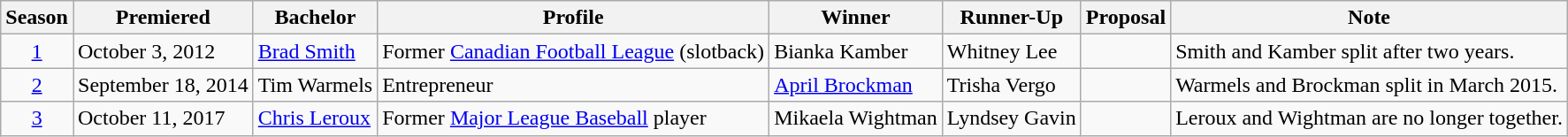<table class="wikitable">
<tr>
<th>Season</th>
<th>Premiered</th>
<th>Bachelor</th>
<th>Profile</th>
<th>Winner</th>
<th>Runner-Up</th>
<th>Proposal</th>
<th>Note</th>
</tr>
<tr>
<td rowspan="1" style="text-align:center;"><a href='#'>1</a></td>
<td>October 3, 2012</td>
<td><a href='#'>Brad Smith</a></td>
<td>Former <a href='#'>Canadian Football League</a> (slotback)</td>
<td>Bianka Kamber</td>
<td>Whitney Lee</td>
<td></td>
<td>Smith and Kamber split after two years.</td>
</tr>
<tr>
<td style="text-align:center;"><a href='#'>2</a></td>
<td>September 18, 2014</td>
<td>Tim Warmels</td>
<td>Entrepreneur</td>
<td><a href='#'>April Brockman</a></td>
<td>Trisha Vergo</td>
<td></td>
<td>Warmels and Brockman split in March 2015.</td>
</tr>
<tr>
<td style="text-align:center;"><a href='#'>3</a></td>
<td>October 11, 2017</td>
<td><a href='#'>Chris Leroux</a></td>
<td>Former <a href='#'>Major League Baseball</a> player</td>
<td>Mikaela Wightman</td>
<td>Lyndsey Gavin</td>
<td></td>
<td>Leroux and Wightman are no longer together.</td>
</tr>
</table>
